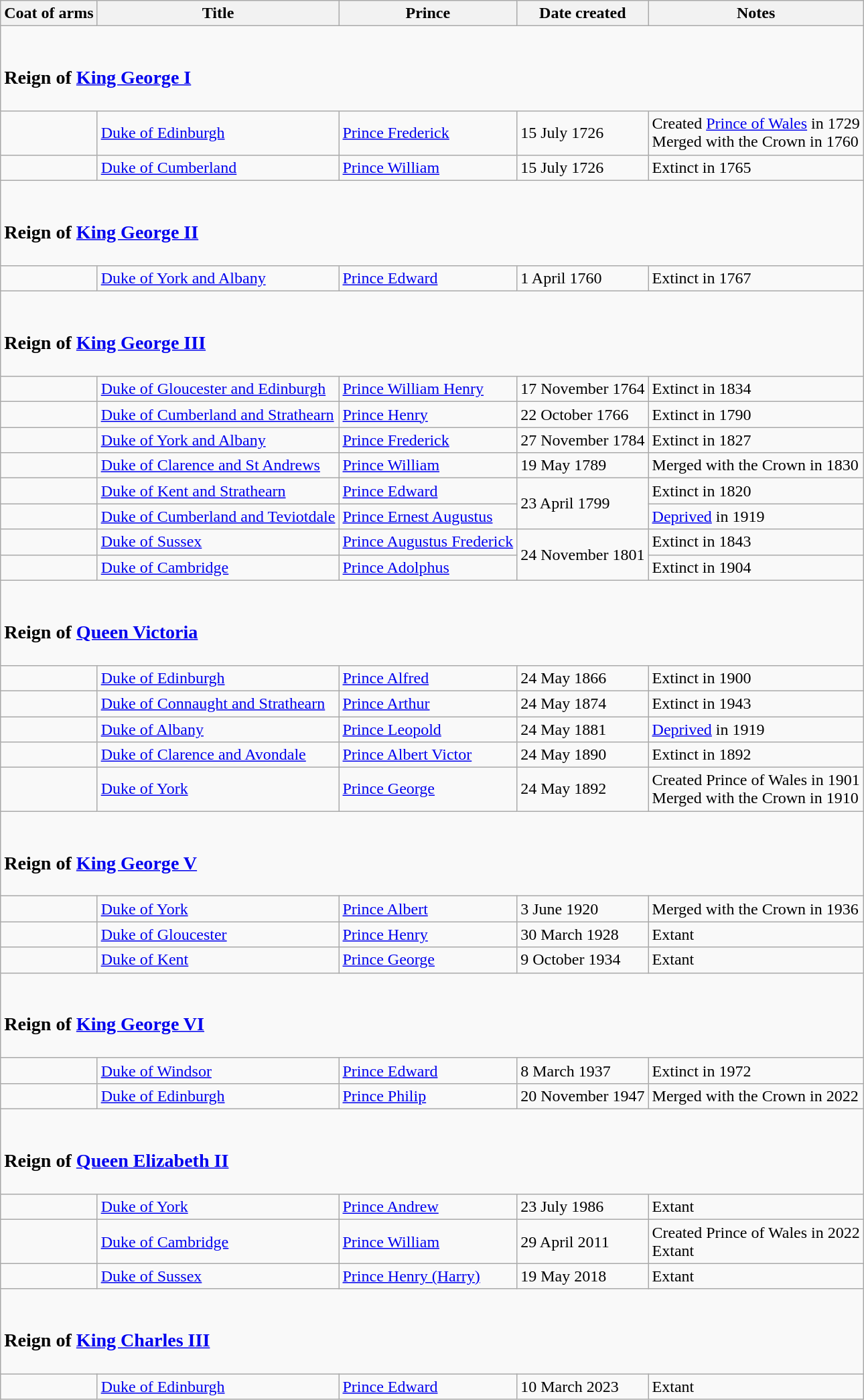<table class="wikitable">
<tr>
<th>Coat of arms</th>
<th>Title</th>
<th>Prince</th>
<th>Date created</th>
<th>Notes</th>
</tr>
<tr>
<td colspan=5><br><h3>Reign of <a href='#'>King George I</a></h3></td>
</tr>
<tr>
<td align=center></td>
<td><a href='#'>Duke of Edinburgh</a></td>
<td><a href='#'>Prince Frederick</a></td>
<td>15 July 1726</td>
<td>Created <a href='#'>Prince of Wales</a> in 1729<br>Merged with the Crown in 1760</td>
</tr>
<tr>
<td align=center></td>
<td><a href='#'>Duke of Cumberland</a></td>
<td><a href='#'>Prince William</a></td>
<td>15 July 1726</td>
<td>Extinct in 1765</td>
</tr>
<tr>
<td colspan=5><br><h3>Reign of <a href='#'>King George II</a></h3></td>
</tr>
<tr>
<td align=center></td>
<td><a href='#'>Duke of York and Albany</a></td>
<td><a href='#'>Prince Edward</a></td>
<td>1 April 1760</td>
<td>Extinct in 1767</td>
</tr>
<tr>
<td colspan=5><br><h3>Reign of <a href='#'>King George III</a></h3></td>
</tr>
<tr>
<td align=center></td>
<td><a href='#'>Duke of Gloucester and Edinburgh</a></td>
<td><a href='#'>Prince William Henry</a></td>
<td>17 November 1764</td>
<td>Extinct in 1834</td>
</tr>
<tr>
<td align=center></td>
<td><a href='#'>Duke of Cumberland and Strathearn</a></td>
<td><a href='#'>Prince Henry</a></td>
<td>22 October 1766</td>
<td>Extinct in 1790</td>
</tr>
<tr>
<td align=center></td>
<td><a href='#'>Duke of York and Albany</a></td>
<td><a href='#'>Prince Frederick</a></td>
<td>27 November 1784</td>
<td>Extinct in 1827</td>
</tr>
<tr>
<td align=center></td>
<td><a href='#'>Duke of Clarence and St Andrews</a></td>
<td><a href='#'>Prince William</a></td>
<td>19 May 1789</td>
<td>Merged with the Crown in 1830</td>
</tr>
<tr>
<td align=center></td>
<td><a href='#'>Duke of Kent and Strathearn</a></td>
<td><a href='#'>Prince Edward</a></td>
<td rowspan=2>23 April 1799</td>
<td>Extinct in 1820</td>
</tr>
<tr>
<td align=center></td>
<td><a href='#'>Duke of Cumberland and Teviotdale</a></td>
<td><a href='#'>Prince Ernest Augustus</a></td>
<td><a href='#'>Deprived</a> in 1919</td>
</tr>
<tr>
<td align=center></td>
<td><a href='#'>Duke of Sussex</a></td>
<td><a href='#'>Prince Augustus Frederick</a></td>
<td rowspan=2>24 November 1801</td>
<td>Extinct in 1843</td>
</tr>
<tr>
<td align=center></td>
<td><a href='#'>Duke of Cambridge</a></td>
<td><a href='#'>Prince Adolphus</a></td>
<td>Extinct in 1904</td>
</tr>
<tr>
<td colspan=5><br><h3>Reign of <a href='#'>Queen Victoria</a></h3></td>
</tr>
<tr>
<td align=center></td>
<td><a href='#'>Duke of Edinburgh</a></td>
<td><a href='#'>Prince Alfred</a></td>
<td>24 May 1866</td>
<td>Extinct in 1900</td>
</tr>
<tr>
<td align=center></td>
<td><a href='#'>Duke of Connaught and Strathearn</a></td>
<td><a href='#'>Prince Arthur</a></td>
<td>24 May 1874</td>
<td>Extinct in 1943</td>
</tr>
<tr>
<td align=center></td>
<td><a href='#'>Duke of Albany</a></td>
<td><a href='#'>Prince Leopold</a></td>
<td>24 May 1881</td>
<td><a href='#'>Deprived</a> in 1919</td>
</tr>
<tr>
<td align=center></td>
<td><a href='#'>Duke of Clarence and Avondale</a></td>
<td><a href='#'>Prince Albert Victor</a></td>
<td>24 May 1890</td>
<td>Extinct in 1892</td>
</tr>
<tr>
<td align=center></td>
<td><a href='#'>Duke of York</a></td>
<td><a href='#'>Prince George</a></td>
<td>24 May 1892</td>
<td>Created Prince of Wales in 1901<br>Merged with the Crown in 1910</td>
</tr>
<tr>
<td colspan=5><br><h3>Reign of <a href='#'>King George V</a></h3></td>
</tr>
<tr>
<td align=center></td>
<td><a href='#'>Duke of York</a></td>
<td><a href='#'>Prince Albert</a></td>
<td>3 June 1920</td>
<td>Merged with the Crown in 1936</td>
</tr>
<tr>
<td align=center></td>
<td><a href='#'>Duke of Gloucester</a></td>
<td><a href='#'>Prince Henry</a></td>
<td>30 March 1928</td>
<td>Extant</td>
</tr>
<tr>
<td align=center></td>
<td><a href='#'>Duke of Kent</a></td>
<td><a href='#'>Prince George</a></td>
<td>9 October 1934</td>
<td>Extant</td>
</tr>
<tr>
<td colspan=5><br><h3>Reign of <a href='#'>King George VI</a></h3></td>
</tr>
<tr>
<td align=center></td>
<td><a href='#'>Duke of Windsor</a></td>
<td><a href='#'>Prince Edward</a></td>
<td>8 March 1937</td>
<td>Extinct in 1972</td>
</tr>
<tr>
<td align=center></td>
<td><a href='#'>Duke of Edinburgh</a></td>
<td><a href='#'>Prince Philip</a></td>
<td>20 November 1947</td>
<td>Merged with the Crown in 2022</td>
</tr>
<tr>
<td colspan=5><br><h3>Reign of <a href='#'>Queen Elizabeth II</a></h3></td>
</tr>
<tr>
<td align=center></td>
<td><a href='#'>Duke of York</a></td>
<td><a href='#'>Prince Andrew</a></td>
<td>23 July 1986</td>
<td>Extant</td>
</tr>
<tr>
<td align=center></td>
<td><a href='#'>Duke of Cambridge</a></td>
<td><a href='#'>Prince William</a></td>
<td>29 April 2011</td>
<td>Created Prince of Wales in 2022<br>Extant</td>
</tr>
<tr>
<td align=center></td>
<td><a href='#'>Duke of Sussex</a></td>
<td><a href='#'>Prince Henry (Harry)</a></td>
<td>19 May 2018</td>
<td>Extant</td>
</tr>
<tr>
<td colspan=5><br><h3>Reign of <a href='#'>King Charles III</a></h3></td>
</tr>
<tr>
<td align=center></td>
<td><a href='#'>Duke of Edinburgh</a></td>
<td><a href='#'>Prince Edward</a></td>
<td>10 March 2023</td>
<td>Extant</td>
</tr>
</table>
